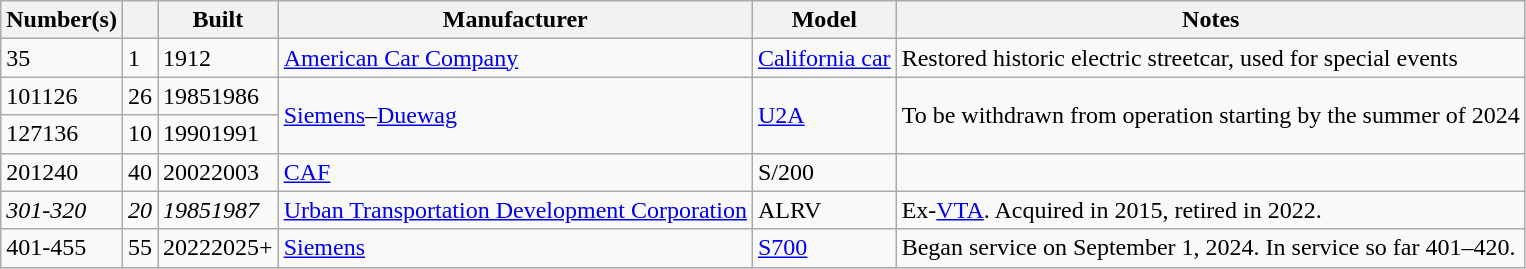<table class=wikitable>
<tr>
<th>Number(s)</th>
<th></th>
<th>Built</th>
<th>Manufacturer</th>
<th>Model</th>
<th>Notes</th>
</tr>
<tr>
<td>35</td>
<td>1</td>
<td>1912</td>
<td><a href='#'>American Car Company</a></td>
<td><a href='#'>California car</a></td>
<td>Restored historic electric streetcar, used for special events</td>
</tr>
<tr>
<td>101126</td>
<td>26</td>
<td>19851986</td>
<td rowspan="2"><a href='#'>Siemens</a>–<a href='#'>Duewag</a></td>
<td rowspan="2"><a href='#'>U2A</a></td>
<td rowspan="2">To be withdrawn from operation starting by the summer of 2024</td>
</tr>
<tr>
<td>127136</td>
<td>10</td>
<td>19901991</td>
</tr>
<tr>
<td>201240</td>
<td>40</td>
<td>20022003</td>
<td><a href='#'>CAF</a></td>
<td>S/200</td>
<td></td>
</tr>
<tr>
<td><em>301-320</em></td>
<td><em>20</em></td>
<td><em>19851987</em></td>
<td><a href='#'>Urban Transportation Development Corporation</a></td>
<td>ALRV</td>
<td>Ex-<a href='#'>VTA</a>. Acquired in 2015, retired in 2022.</td>
</tr>
<tr>
<td>401-455</td>
<td>55</td>
<td>20222025+</td>
<td><a href='#'>Siemens</a></td>
<td><a href='#'>S700</a></td>
<td>Began service on September 1, 2024. In service so far 401–420.</td>
</tr>
</table>
